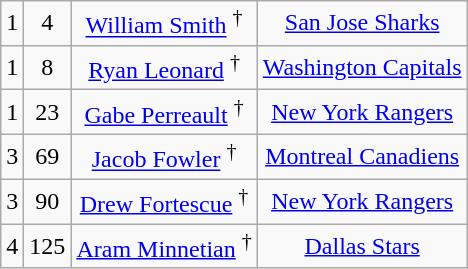<table class="wikitable">
<tr align="center" bgcolor="">
<td>1</td>
<td>4</td>
<td><a href='#'>William Smith</a> <sup>†</sup></td>
<td><a href='#'>San Jose Sharks</a></td>
</tr>
<tr align="center" bgcolor="">
<td>1</td>
<td>8</td>
<td><a href='#'>Ryan Leonard</a> <sup>†</sup></td>
<td><a href='#'>Washington Capitals</a></td>
</tr>
<tr align="center" bgcolor="">
<td>1</td>
<td>23</td>
<td><a href='#'>Gabe Perreault</a> <sup>†</sup></td>
<td><a href='#'>New York Rangers</a></td>
</tr>
<tr align="center" bgcolor="">
<td>3</td>
<td>69</td>
<td><a href='#'>Jacob Fowler</a> <sup>†</sup></td>
<td><a href='#'>Montreal Canadiens</a></td>
</tr>
<tr align="center" bgcolor="">
<td>3</td>
<td>90</td>
<td><a href='#'>Drew Fortescue</a> <sup>†</sup></td>
<td><a href='#'>New York Rangers</a></td>
</tr>
<tr align="center" bgcolor="">
<td>4</td>
<td>125</td>
<td><a href='#'>Aram Minnetian</a> <sup>†</sup></td>
<td><a href='#'>Dallas Stars</a></td>
</tr>
</table>
